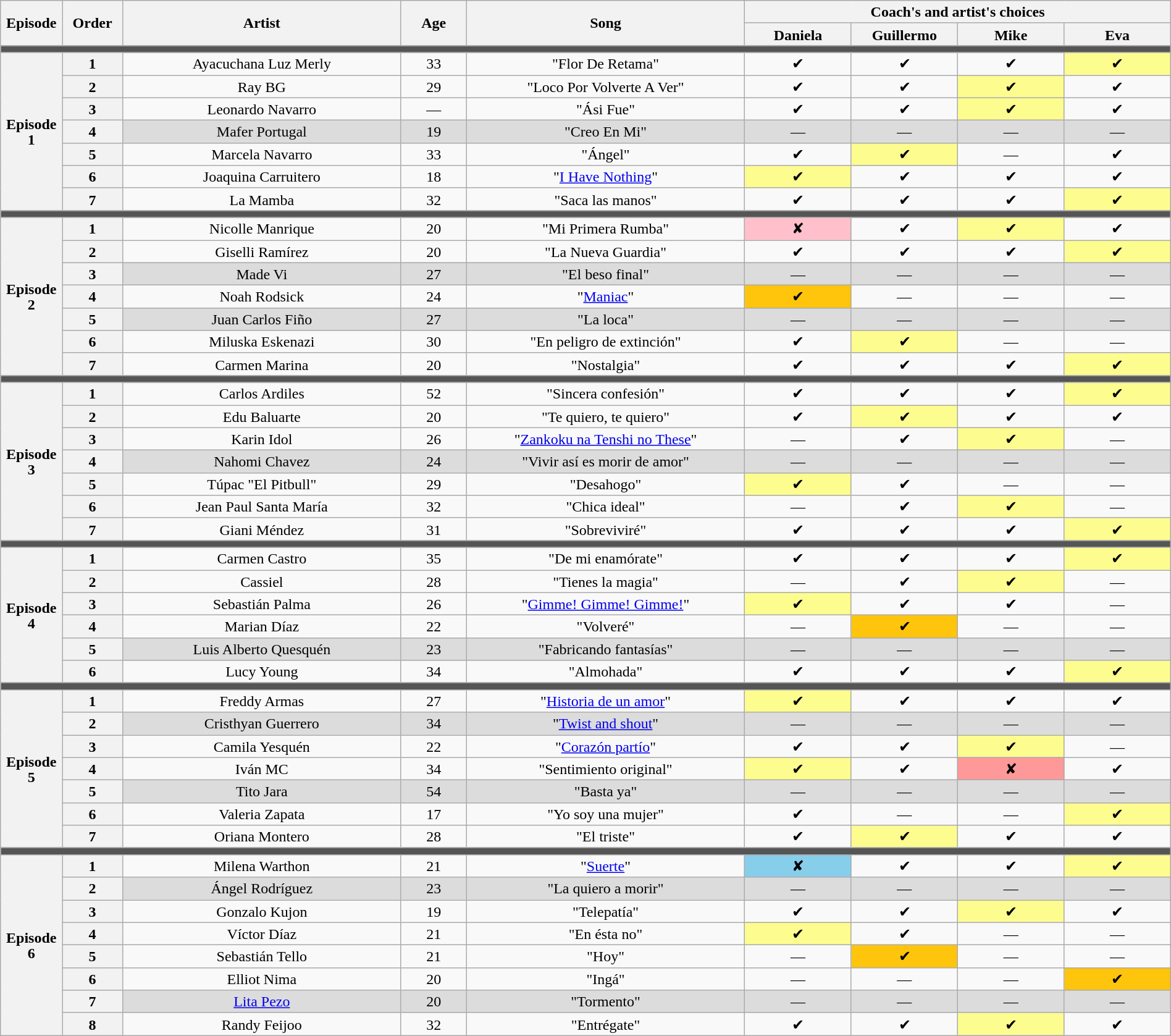<table class="wikitable" style="text-align:center; line-height:17px; width:100%">
<tr>
<th rowspan="2" scope="col" style="width:01%">Episode</th>
<th rowspan="2" scope="col" style="width:03%">Order</th>
<th rowspan="2" scope="col" style="width:17%">Artist</th>
<th rowspan="2" scope="col" style="width:04%">Age</th>
<th rowspan="2" scope="col" style="width:17%">Song</th>
<th colspan="4" scope="col" style="width:24%">Coach's and artist's choices</th>
</tr>
<tr>
<th style="width:6.5%">Daniela</th>
<th style="width:6.5%">Guillermo</th>
<th style="width:6.5%">Mike</th>
<th style="width:6.5%">Eva</th>
</tr>
<tr>
<td colspan="12" style="background:#555"></td>
</tr>
<tr>
<th scope="row" rowspan="7">Episode 1<br></th>
<th>1</th>
<td>Ayacuchana Luz Merly</td>
<td>33</td>
<td>"Flor De Retama"</td>
<td>✔</td>
<td>✔</td>
<td>✔</td>
<td style="background:#fdfc8f">✔</td>
</tr>
<tr>
<th>2</th>
<td>Ray BG</td>
<td>29</td>
<td>"Loco Por Volverte A Ver"</td>
<td>✔</td>
<td>✔</td>
<td style="background:#fdfc8f">✔</td>
<td>✔</td>
</tr>
<tr>
<th>3</th>
<td>Leonardo Navarro</td>
<td>—</td>
<td>"Ási Fue"</td>
<td>✔</td>
<td>✔</td>
<td style="background:#fdfc8f">✔</td>
<td>✔</td>
</tr>
<tr style="background:#dcdcdc">
<th>4</th>
<td>Mafer Portugal</td>
<td>19</td>
<td>"Creo En Mi"</td>
<td>—</td>
<td>—</td>
<td>—</td>
<td>—</td>
</tr>
<tr>
<th>5</th>
<td>Marcela Navarro</td>
<td>33</td>
<td>"Ángel"</td>
<td>✔</td>
<td style="background:#fdfc8f">✔</td>
<td>—</td>
<td>✔</td>
</tr>
<tr>
<th>6</th>
<td>Joaquina Carruitero</td>
<td>18</td>
<td>"<a href='#'>I Have Nothing</a>"</td>
<td style="background:#fdfc8f">✔</td>
<td>✔</td>
<td>✔</td>
<td>✔</td>
</tr>
<tr>
<th>7</th>
<td>La Mamba</td>
<td>32</td>
<td>"Saca las manos"</td>
<td>✔</td>
<td>✔</td>
<td>✔</td>
<td style="background:#fdfc8f">✔</td>
</tr>
<tr>
<td colspan="12" style="background:#555"></td>
</tr>
<tr>
<th rowspan="7">Episode 2<br></th>
<th>1</th>
<td>Nicolle Manrique</td>
<td>20</td>
<td>"Mi Primera Rumba"</td>
<td style="background:pink">✘</td>
<td>✔</td>
<td style="background:#fdfc8f">✔</td>
<td>✔</td>
</tr>
<tr>
<th>2</th>
<td>Giselli Ramírez</td>
<td>20</td>
<td>"La Nueva Guardia"</td>
<td>✔</td>
<td>✔</td>
<td>✔</td>
<td style="background:#fdfc8f">✔</td>
</tr>
<tr style="background:#dcdcdc">
<th>3</th>
<td>Made Vi</td>
<td>27</td>
<td>"El beso final"</td>
<td>—</td>
<td>—</td>
<td>—</td>
<td>—</td>
</tr>
<tr>
<th>4</th>
<td>Noah Rodsick</td>
<td>24</td>
<td>"<a href='#'>Maniac</a>"</td>
<td style="background:#ffc40c">✔</td>
<td>—</td>
<td>—</td>
<td>—</td>
</tr>
<tr style="background:#dcdcdc">
<th>5</th>
<td>Juan Carlos Fiño</td>
<td>27</td>
<td>"La loca"</td>
<td>—</td>
<td>—</td>
<td>—</td>
<td>—</td>
</tr>
<tr>
<th>6</th>
<td>Miluska Eskenazi</td>
<td>30</td>
<td>"En peligro de extinción"</td>
<td>✔</td>
<td style="background:#fdfc8f">✔</td>
<td>—</td>
<td>—</td>
</tr>
<tr>
<th>7</th>
<td>Carmen Marina</td>
<td>20</td>
<td>"Nostalgia"</td>
<td>✔</td>
<td>✔</td>
<td>✔</td>
<td style="background:#fdfc8f">✔</td>
</tr>
<tr>
<td colspan="12" style="background:#555"></td>
</tr>
<tr>
<th rowspan="7">Episode 3<br></th>
<th>1</th>
<td>Carlos Ardiles</td>
<td>52</td>
<td>"Sincera confesión"</td>
<td>✔</td>
<td>✔</td>
<td>✔</td>
<td style="background:#fdfc8f">✔</td>
</tr>
<tr>
<th>2</th>
<td>Edu Baluarte</td>
<td>20</td>
<td>"Te quiero, te quiero"</td>
<td>✔</td>
<td style="background:#fdfc8f">✔</td>
<td>✔</td>
<td>✔</td>
</tr>
<tr>
<th>3</th>
<td>Karin Idol</td>
<td>26</td>
<td>"<a href='#'>Zankoku na Tenshi no These</a>"</td>
<td>—</td>
<td>✔</td>
<td style="background:#fdfc8f">✔</td>
<td>—</td>
</tr>
<tr style="background:#dcdcdc">
<th>4</th>
<td>Nahomi Chavez</td>
<td>24</td>
<td>"Vivir así es morir de amor"</td>
<td>—</td>
<td>—</td>
<td>—</td>
<td>—</td>
</tr>
<tr>
<th>5</th>
<td>Túpac "El Pitbull"</td>
<td>29</td>
<td>"Desahogo"</td>
<td style="background:#fdfc8f">✔</td>
<td>✔</td>
<td>—</td>
<td>—</td>
</tr>
<tr>
<th>6</th>
<td>Jean Paul Santa María</td>
<td>32</td>
<td>"Chica ideal"</td>
<td>—</td>
<td>✔</td>
<td style="background:#fdfc8f">✔</td>
<td>—</td>
</tr>
<tr>
<th>7</th>
<td>Giani Méndez</td>
<td>31</td>
<td>"Sobreviviré"</td>
<td>✔</td>
<td>✔</td>
<td>✔</td>
<td style="background:#fdfc8f">✔</td>
</tr>
<tr>
<td colspan="12" style="background:#555"></td>
</tr>
<tr>
<th rowspan="6">Episode 4<br></th>
<th>1</th>
<td>Carmen Castro</td>
<td>35</td>
<td>"De mi enamórate"</td>
<td>✔</td>
<td>✔</td>
<td>✔</td>
<td style="background:#fdfc8f">✔</td>
</tr>
<tr>
<th>2</th>
<td>Cassiel</td>
<td>28</td>
<td>"Tienes la magia"</td>
<td>―</td>
<td>✔</td>
<td style="background:#fdfc8f">✔</td>
<td>―</td>
</tr>
<tr>
<th>3</th>
<td>Sebastián Palma</td>
<td>26</td>
<td>"<a href='#'>Gimme! Gimme! Gimme!</a>"</td>
<td style="background:#fdfc8f">✔</td>
<td>✔</td>
<td>✔</td>
<td>―</td>
</tr>
<tr>
<th>4</th>
<td>Marian Díaz</td>
<td>22</td>
<td>"Volveré"</td>
<td>—</td>
<td style="background:#ffc40c">✔</td>
<td>—</td>
<td>—</td>
</tr>
<tr style="background:#dcdcdc">
<th>5</th>
<td>Luis Alberto Quesquén</td>
<td>23</td>
<td>"Fabricando fantasías"</td>
<td>—</td>
<td>—</td>
<td>—</td>
<td>—</td>
</tr>
<tr>
<th>6</th>
<td>Lucy Young</td>
<td>34</td>
<td>"Almohada"</td>
<td>✔</td>
<td>✔</td>
<td>✔</td>
<td style="background:#fdfc8f">✔</td>
</tr>
<tr>
<td colspan="12" style="background:#555"></td>
</tr>
<tr>
<th rowspan="7">Episode 5<br></th>
<th>1</th>
<td>Freddy Armas</td>
<td>27</td>
<td>"<a href='#'>Historia de un amor</a>"</td>
<td style="background:#fdfc8f">✔</td>
<td>✔</td>
<td>✔</td>
<td>✔</td>
</tr>
<tr style="background:#DCDCDC">
<th>2</th>
<td>Cristhyan Guerrero</td>
<td>34</td>
<td>"<a href='#'>Twist and shout</a>"</td>
<td>—</td>
<td>—</td>
<td>—</td>
<td>—</td>
</tr>
<tr>
<th>3</th>
<td>Camila Yesquén</td>
<td>22</td>
<td>"<a href='#'>Corazón partío</a>"</td>
<td>✔</td>
<td>✔</td>
<td style="background:#fdfc8f">✔</td>
<td>—</td>
</tr>
<tr>
<th>4</th>
<td>Iván MC</td>
<td>34</td>
<td>"Sentimiento original"</td>
<td style="background:#fdfc8f">✔</td>
<td>✔</td>
<td style="background:#ff9999">✘</td>
<td>✔</td>
</tr>
<tr style="background:#DCDCDC">
<th>5</th>
<td>Tito Jara</td>
<td>54</td>
<td>"Basta ya"</td>
<td>—</td>
<td>—</td>
<td>—</td>
<td>—</td>
</tr>
<tr>
<th>6</th>
<td>Valeria Zapata</td>
<td>17</td>
<td>"Yo soy una mujer"</td>
<td>✔</td>
<td>—</td>
<td>—</td>
<td style="background:#fdfc8f">✔</td>
</tr>
<tr>
<th>7</th>
<td>Oriana Montero</td>
<td>28</td>
<td>"El triste"</td>
<td>✔</td>
<td style="background:#fdfc8f">✔</td>
<td>✔</td>
<td>✔</td>
</tr>
<tr>
<td colspan="12" style="background:#555"></td>
</tr>
<tr>
<th rowspan="8">Episode 6<br></th>
<th>1</th>
<td>Milena Warthon</td>
<td>21</td>
<td>"<a href='#'>Suerte</a>"</td>
<td style="background:#87ceeb">✘</td>
<td>✔</td>
<td>✔</td>
<td style="background:#fdfc8f">✔</td>
</tr>
<tr style="background:#DCDCDC">
<th>2</th>
<td>Ángel Rodríguez</td>
<td>23</td>
<td>"La quiero a morir"</td>
<td>—</td>
<td>—</td>
<td>—</td>
<td>—</td>
</tr>
<tr>
<th>3</th>
<td>Gonzalo Kujon</td>
<td>19</td>
<td>"Telepatía"</td>
<td>✔</td>
<td>✔</td>
<td style="background:#fdfc8f">✔</td>
<td>✔</td>
</tr>
<tr>
<th>4</th>
<td>Víctor Díaz</td>
<td>21</td>
<td>"En ésta no"</td>
<td style="background:#fdfc8f">✔</td>
<td>✔</td>
<td>—</td>
<td>—</td>
</tr>
<tr>
<th>5</th>
<td>Sebastián Tello</td>
<td>21</td>
<td>"Hoy"</td>
<td>—</td>
<td style="background:#ffc40c">✔</td>
<td>—</td>
<td>—</td>
</tr>
<tr>
<th>6</th>
<td>Elliot Nima</td>
<td>20</td>
<td>"Ingá"</td>
<td>—</td>
<td>—</td>
<td>—</td>
<td style="background:#ffc40c">✔</td>
</tr>
<tr style="background:#DCDCDC">
<th>7</th>
<td><a href='#'>Lita Pezo</a></td>
<td>20</td>
<td>"Tormento"</td>
<td>—</td>
<td>—</td>
<td>—</td>
<td>—</td>
</tr>
<tr>
<th>8</th>
<td>Randy Feijoo</td>
<td>32</td>
<td>"Entrégate"</td>
<td>✔</td>
<td>✔</td>
<td style="background:#fdfc8f">✔</td>
<td>✔</td>
</tr>
</table>
